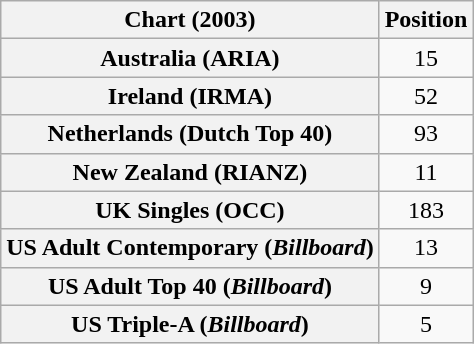<table class="wikitable sortable plainrowheaders">
<tr>
<th>Chart (2003)</th>
<th>Position</th>
</tr>
<tr>
<th scope="row">Australia (ARIA)</th>
<td align="center">15</td>
</tr>
<tr>
<th scope="row">Ireland (IRMA)</th>
<td align="center">52</td>
</tr>
<tr>
<th scope="row">Netherlands (Dutch Top 40)</th>
<td align="center">93</td>
</tr>
<tr>
<th scope="row">New Zealand (RIANZ)</th>
<td align="center">11</td>
</tr>
<tr>
<th scope="row">UK Singles (OCC)</th>
<td align="center">183</td>
</tr>
<tr>
<th scope="row">US Adult Contemporary (<em>Billboard</em>)</th>
<td align="center">13</td>
</tr>
<tr>
<th scope="row">US Adult Top 40 (<em>Billboard</em>)</th>
<td align="center">9</td>
</tr>
<tr>
<th scope="row">US Triple-A (<em>Billboard</em>)</th>
<td align="center">5</td>
</tr>
</table>
